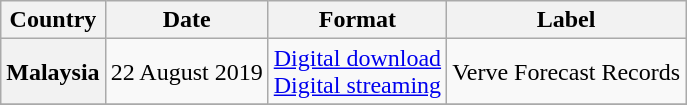<table class="wikitable plainrowheaders">
<tr>
<th>Country</th>
<th>Date</th>
<th>Format</th>
<th>Label</th>
</tr>
<tr>
<th scope="row">Malaysia</th>
<td>22 August 2019</td>
<td><a href='#'>Digital download</a><br><a href='#'>Digital streaming</a></td>
<td>Verve Forecast Records</td>
</tr>
<tr>
</tr>
</table>
